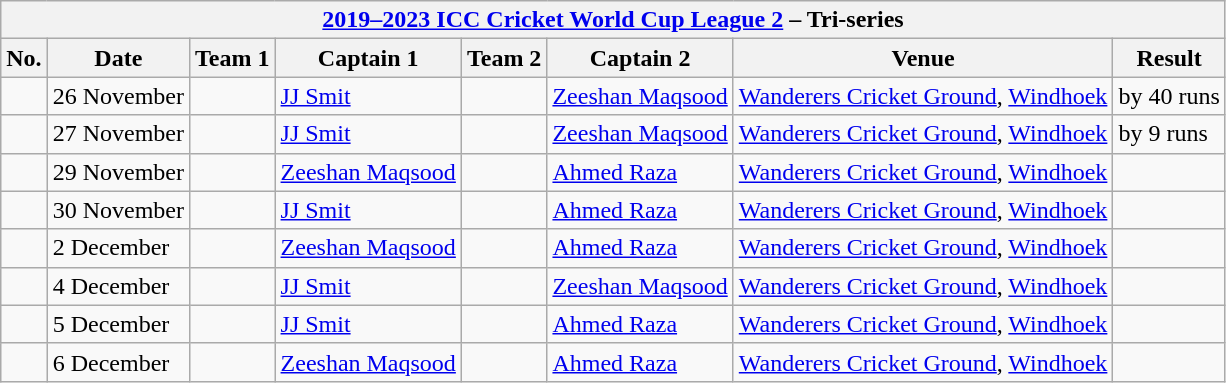<table class="wikitable">
<tr>
<th colspan="9"><a href='#'>2019–2023 ICC Cricket World Cup League 2</a> – Tri-series</th>
</tr>
<tr>
<th>No.</th>
<th>Date</th>
<th>Team 1</th>
<th>Captain 1</th>
<th>Team 2</th>
<th>Captain 2</th>
<th>Venue</th>
<th>Result</th>
</tr>
<tr>
<td></td>
<td>26 November</td>
<td></td>
<td><a href='#'>JJ Smit</a></td>
<td></td>
<td><a href='#'>Zeeshan Maqsood</a></td>
<td><a href='#'>Wanderers Cricket Ground</a>, <a href='#'>Windhoek</a></td>
<td> by 40 runs</td>
</tr>
<tr>
<td></td>
<td>27 November</td>
<td></td>
<td><a href='#'>JJ Smit</a></td>
<td></td>
<td><a href='#'>Zeeshan Maqsood</a></td>
<td><a href='#'>Wanderers Cricket Ground</a>, <a href='#'>Windhoek</a></td>
<td> by 9 runs</td>
</tr>
<tr>
<td></td>
<td>29 November</td>
<td></td>
<td><a href='#'>Zeeshan Maqsood</a></td>
<td></td>
<td><a href='#'>Ahmed Raza</a></td>
<td><a href='#'>Wanderers Cricket Ground</a>, <a href='#'>Windhoek</a></td>
<td></td>
</tr>
<tr>
<td></td>
<td>30 November</td>
<td></td>
<td><a href='#'>JJ Smit</a></td>
<td></td>
<td><a href='#'>Ahmed Raza</a></td>
<td><a href='#'>Wanderers Cricket Ground</a>, <a href='#'>Windhoek</a></td>
<td></td>
</tr>
<tr>
<td></td>
<td>2 December</td>
<td></td>
<td><a href='#'>Zeeshan Maqsood</a></td>
<td></td>
<td><a href='#'>Ahmed Raza</a></td>
<td><a href='#'>Wanderers Cricket Ground</a>, <a href='#'>Windhoek</a></td>
<td></td>
</tr>
<tr>
<td></td>
<td>4 December</td>
<td></td>
<td><a href='#'>JJ Smit</a></td>
<td></td>
<td><a href='#'>Zeeshan Maqsood</a></td>
<td><a href='#'>Wanderers Cricket Ground</a>, <a href='#'>Windhoek</a></td>
<td></td>
</tr>
<tr>
<td></td>
<td>5 December</td>
<td></td>
<td><a href='#'>JJ Smit</a></td>
<td></td>
<td><a href='#'>Ahmed Raza</a></td>
<td><a href='#'>Wanderers Cricket Ground</a>, <a href='#'>Windhoek</a></td>
<td></td>
</tr>
<tr>
<td></td>
<td>6 December</td>
<td></td>
<td><a href='#'>Zeeshan Maqsood</a></td>
<td></td>
<td><a href='#'>Ahmed Raza</a></td>
<td><a href='#'>Wanderers Cricket Ground</a>, <a href='#'>Windhoek</a></td>
<td></td>
</tr>
</table>
